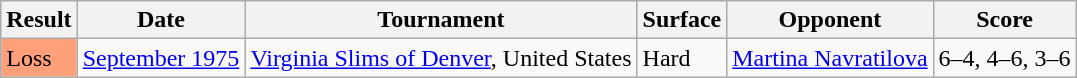<table class="sortable wikitable">
<tr>
<th>Result</th>
<th>Date</th>
<th>Tournament</th>
<th>Surface</th>
<th>Opponent</th>
<th class="unsortable">Score</th>
</tr>
<tr>
<td style="background:#FFA07A;">Loss</td>
<td><a href='#'>September 1975</a></td>
<td><a href='#'>Virginia Slims of Denver</a>, United States</td>
<td>Hard</td>
<td> <a href='#'>Martina Navratilova</a></td>
<td>6–4, 4–6, 3–6</td>
</tr>
</table>
